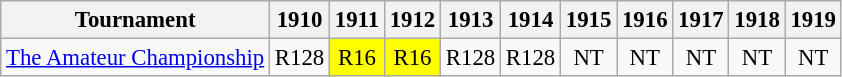<table class="wikitable" style="font-size:95%;">
<tr>
<th>Tournament</th>
<th>1910</th>
<th>1911</th>
<th>1912</th>
<th>1913</th>
<th>1914</th>
<th>1915</th>
<th>1916</th>
<th>1917</th>
<th>1918</th>
<th>1919</th>
</tr>
<tr>
<td><a href='#'>The Amateur Championship</a></td>
<td align="center">R128</td>
<td align="center" style="background:yellow;">R16</td>
<td align="center" style="background:yellow;">R16</td>
<td align="center">R128</td>
<td align="center">R128</td>
<td align="center">NT</td>
<td align="center">NT</td>
<td align="center">NT</td>
<td align="center">NT</td>
<td align="center">NT</td>
</tr>
</table>
